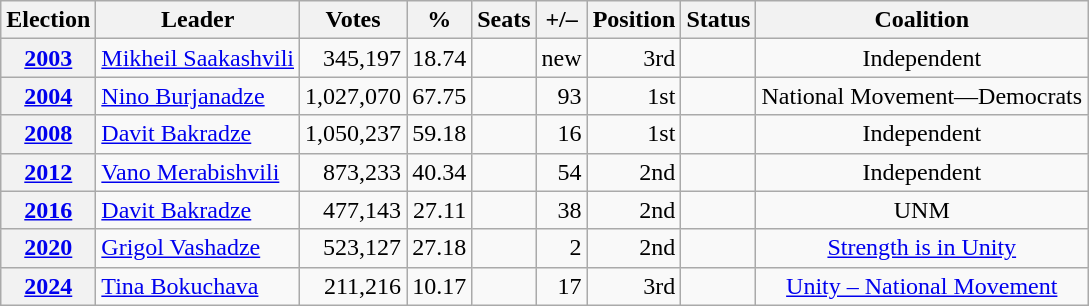<table class="wikitable" style="text-align: right;">
<tr>
<th>Election</th>
<th>Leader</th>
<th>Votes</th>
<th>%</th>
<th>Seats</th>
<th>+/–</th>
<th>Position</th>
<th>Status</th>
<th>Coalition</th>
</tr>
<tr>
<th><a href='#'>2003</a></th>
<td align="left"><a href='#'>Mikheil Saakashvili</a></td>
<td>345,197</td>
<td>18.74</td>
<td></td>
<td>new</td>
<td>3rd</td>
<td></td>
<td align="center">Independent</td>
</tr>
<tr>
<th><a href='#'>2004</a></th>
<td align="left"><a href='#'>Nino Burjanadze</a></td>
<td>1,027,070</td>
<td>67.75</td>
<td></td>
<td> 93</td>
<td> 1st</td>
<td></td>
<td align="center">National Movement—Democrats</td>
</tr>
<tr>
<th><a href='#'>2008</a></th>
<td align="left"><a href='#'>Davit Bakradze</a></td>
<td>1,050,237</td>
<td>59.18</td>
<td></td>
<td> 16</td>
<td> 1st</td>
<td></td>
<td align="center">Independent</td>
</tr>
<tr>
<th><a href='#'>2012</a></th>
<td align="left"><a href='#'>Vano Merabishvili</a></td>
<td>873,233</td>
<td>40.34</td>
<td></td>
<td> 54</td>
<td> 2nd</td>
<td></td>
<td align="center">Independent</td>
</tr>
<tr>
<th><a href='#'>2016</a></th>
<td align="left"><a href='#'>Davit Bakradze</a></td>
<td>477,143</td>
<td>27.11</td>
<td></td>
<td> 38</td>
<td> 2nd</td>
<td></td>
<td align="center">UNM</td>
</tr>
<tr>
<th><a href='#'>2020</a></th>
<td align="left"><a href='#'>Grigol Vashadze</a></td>
<td>523,127</td>
<td>27.18</td>
<td></td>
<td> 2</td>
<td> 2nd</td>
<td></td>
<td align="center"><a href='#'>Strength is in Unity</a></td>
</tr>
<tr>
<th><a href='#'>2024</a></th>
<td align="left"><a href='#'>Tina Bokuchava</a></td>
<td>211,216</td>
<td>10.17</td>
<td></td>
<td> 17</td>
<td> 3rd</td>
<td></td>
<td align="center"><a href='#'>Unity – National Movement</a></td>
</tr>
</table>
